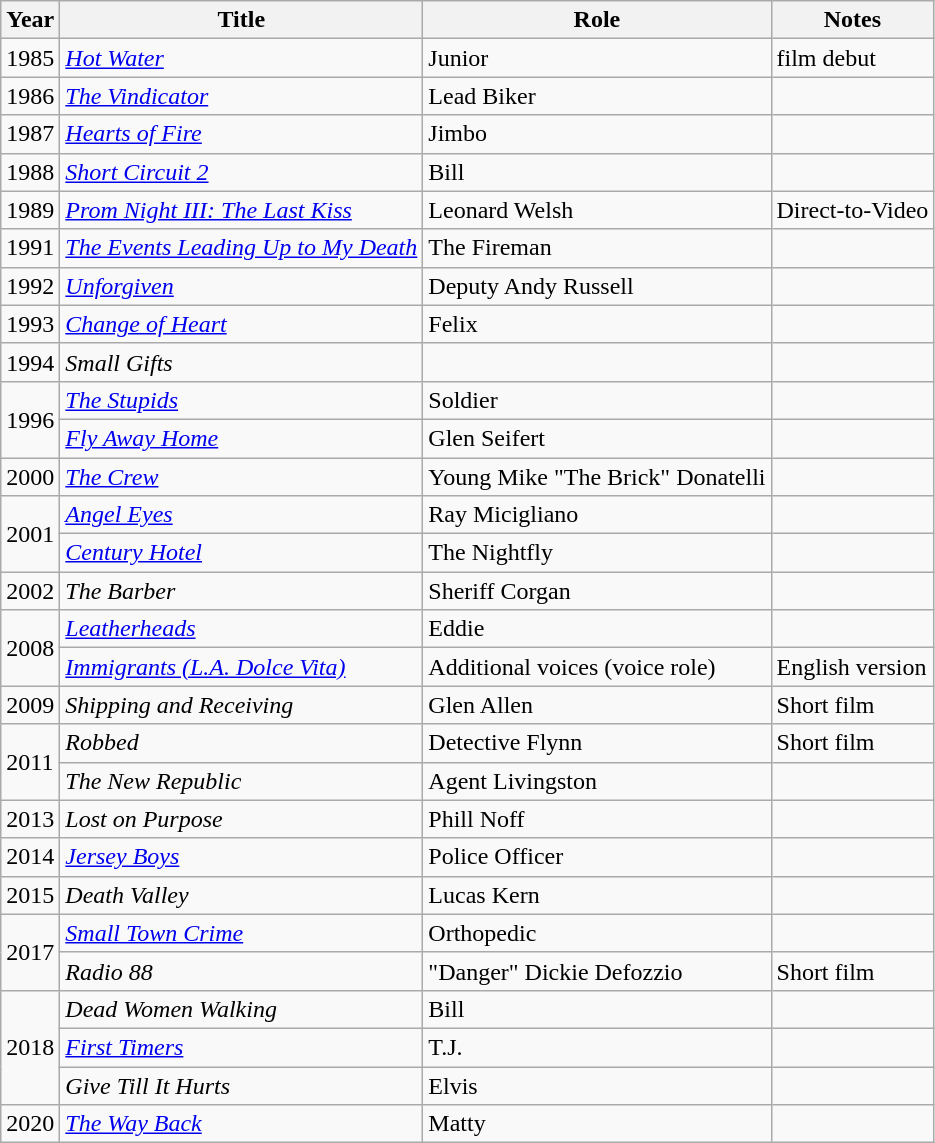<table class="wikitable sortable">
<tr>
<th>Year</th>
<th>Title</th>
<th>Role</th>
<th class="unsortable">Notes</th>
</tr>
<tr>
<td>1985</td>
<td><em><a href='#'>Hot Water</a></em></td>
<td>Junior</td>
<td>film debut</td>
</tr>
<tr>
<td>1986</td>
<td data-sort-value="Vindicator, The"><em><a href='#'>The Vindicator</a></em></td>
<td>Lead Biker</td>
<td></td>
</tr>
<tr>
<td>1987</td>
<td><em><a href='#'>Hearts of Fire</a></em></td>
<td>Jimbo</td>
<td></td>
</tr>
<tr>
<td>1988</td>
<td><em><a href='#'>Short Circuit 2</a></em></td>
<td>Bill</td>
<td></td>
</tr>
<tr>
<td>1989</td>
<td><em><a href='#'>Prom Night III: The Last Kiss</a></em></td>
<td>Leonard Welsh</td>
<td>Direct-to-Video</td>
</tr>
<tr>
<td>1991</td>
<td data-sort-value="Events Leading Up to My Death, The"><em><a href='#'>The Events Leading Up to My Death</a></em></td>
<td>The Fireman</td>
<td></td>
</tr>
<tr>
<td>1992</td>
<td><em><a href='#'>Unforgiven</a></em></td>
<td>Deputy Andy Russell</td>
<td></td>
</tr>
<tr>
<td>1993</td>
<td><em><a href='#'>Change of Heart</a></em></td>
<td>Felix</td>
<td></td>
</tr>
<tr>
<td>1994</td>
<td><em>Small Gifts</em></td>
<td></td>
<td></td>
</tr>
<tr>
<td rowspan="2">1996</td>
<td data-sort-value="Stupids, The"><em><a href='#'>The Stupids</a></em></td>
<td>Soldier</td>
<td></td>
</tr>
<tr>
<td><em><a href='#'>Fly Away Home</a></em></td>
<td>Glen Seifert</td>
<td></td>
</tr>
<tr>
<td>2000</td>
<td data-sort-value="Crew, The"><em><a href='#'>The Crew</a></em></td>
<td>Young Mike "The Brick" Donatelli</td>
<td></td>
</tr>
<tr>
<td rowspan="2">2001</td>
<td><em><a href='#'>Angel Eyes</a></em></td>
<td>Ray Micigliano</td>
<td></td>
</tr>
<tr>
<td><em><a href='#'>Century Hotel</a></em></td>
<td>The Nightfly</td>
<td></td>
</tr>
<tr>
<td>2002</td>
<td data-sort-value="Barber, The"><em>The Barber</em></td>
<td>Sheriff Corgan</td>
<td></td>
</tr>
<tr>
<td rowspan="2">2008</td>
<td><em><a href='#'>Leatherheads</a></em></td>
<td>Eddie</td>
<td></td>
</tr>
<tr>
<td><em><a href='#'>Immigrants (L.A. Dolce Vita)</a></em></td>
<td>Additional voices (voice role)</td>
<td>English version</td>
</tr>
<tr>
<td>2009</td>
<td><em>Shipping and Receiving</em></td>
<td>Glen Allen</td>
<td>Short film</td>
</tr>
<tr>
<td rowspan="2">2011</td>
<td><em>Robbed</em></td>
<td>Detective Flynn</td>
<td>Short film</td>
</tr>
<tr>
<td data-sort-value="New Republic, The"><em>The New Republic</em></td>
<td>Agent Livingston</td>
<td></td>
</tr>
<tr>
<td>2013</td>
<td><em>Lost on Purpose</em></td>
<td>Phill Noff</td>
<td></td>
</tr>
<tr>
<td>2014</td>
<td><em><a href='#'>Jersey Boys</a></em></td>
<td>Police Officer</td>
<td></td>
</tr>
<tr>
<td>2015</td>
<td><em>Death Valley</em></td>
<td>Lucas Kern</td>
<td></td>
</tr>
<tr>
<td rowspan="2">2017</td>
<td><em><a href='#'>Small Town Crime</a></em></td>
<td>Orthopedic</td>
<td></td>
</tr>
<tr>
<td><em>Radio 88</em></td>
<td>"Danger" Dickie Defozzio</td>
<td>Short film</td>
</tr>
<tr>
<td rowspan="3">2018</td>
<td><em>Dead Women Walking</em></td>
<td>Bill</td>
<td></td>
</tr>
<tr>
<td><em><a href='#'>First Timers</a></em></td>
<td>T.J.</td>
<td></td>
</tr>
<tr>
<td><em>Give Till It Hurts</em></td>
<td>Elvis</td>
<td></td>
</tr>
<tr>
<td>2020</td>
<td data-sort-value="Way Back, The"><em><a href='#'>The Way Back</a></em></td>
<td>Matty</td>
<td></td>
</tr>
</table>
